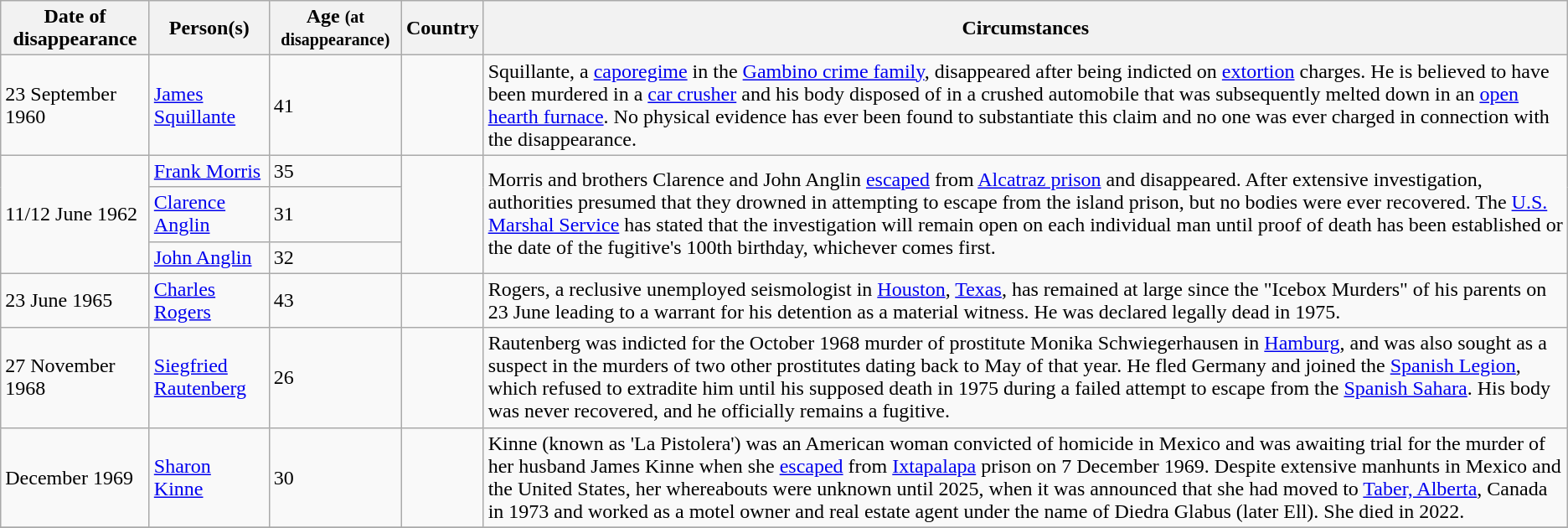<table class="wikitable sortable zebra">
<tr>
<th data-sort-type="isoDate">Date of disappearance</th>
<th data-sort-type="text">Person(s)</th>
<th data-sort-type="text">Age <small>(at disappearance)</small></th>
<th data-sort-type="text">Country</th>
<th class="unsortable">Circumstances</th>
</tr>
<tr>
<td data-sort-value="1960-01-01">23 September 1960</td>
<td><a href='#'>James Squillante</a></td>
<td>41</td>
<td></td>
<td>Squillante, a <a href='#'>caporegime</a> in the <a href='#'>Gambino crime family</a>, disappeared after being indicted on <a href='#'>extortion</a> charges. He is believed to have been murdered in a <a href='#'>car crusher</a> and his body disposed of in a crushed automobile that was subsequently melted down in an <a href='#'>open hearth furnace</a>. No physical evidence has ever been found to substantiate this claim and no one was ever charged in connection with the disappearance.</td>
</tr>
<tr>
<td rowspan="3" data-sort-value="1962-01-01">11/12 June 1962</td>
<td><a href='#'>Frank Morris</a></td>
<td>35</td>
<td rowspan="3"></td>
<td rowspan="3">Morris and brothers Clarence and John Anglin <a href='#'>escaped</a> from <a href='#'>Alcatraz prison</a> and disappeared. After extensive investigation, authorities presumed that they drowned in attempting to escape from the island prison, but no bodies were ever recovered. The <a href='#'>U.S. Marshal Service</a> has stated that the investigation will remain open on each individual man until proof of death has been established or the date of the fugitive's 100th birthday, whichever comes first.</td>
</tr>
<tr>
<td><a href='#'>Clarence Anglin</a></td>
<td>31</td>
</tr>
<tr>
<td><a href='#'>John Anglin</a></td>
<td>32</td>
</tr>
<tr>
<td data-sort-value="1965-01-01">23 June 1965</td>
<td><a href='#'>Charles Rogers</a></td>
<td>43</td>
<td></td>
<td>Rogers, a reclusive unemployed seismologist in <a href='#'>Houston</a>, <a href='#'>Texas</a>, has remained at large since the "Icebox Murders" of his parents on 23 June leading to a warrant for his detention as a material witness. He was declared legally dead in 1975.</td>
</tr>
<tr>
<td>27 November 1968</td>
<td><a href='#'>Siegfried Rautenberg</a></td>
<td>26</td>
<td></td>
<td>Rautenberg was indicted for the October 1968 murder of prostitute Monika Schwiegerhausen in <a href='#'>Hamburg</a>, and was also sought as a suspect in the murders of two other prostitutes dating back to May of that year. He fled Germany and joined the <a href='#'>Spanish Legion</a>, which refused to extradite him until his supposed death in 1975 during a failed attempt to escape from the <a href='#'>Spanish Sahara</a>. His body was never recovered, and he officially remains a fugitive.</td>
</tr>
<tr>
<td data-sort-value="1969-12-07">December 1969</td>
<td><a href='#'>Sharon Kinne</a></td>
<td>30</td>
<td></td>
<td>Kinne (known as 'La Pistolera') was an American woman convicted of homicide in Mexico and was awaiting trial for the murder of her husband James Kinne when she <a href='#'>escaped</a> from <a href='#'>Ixtapalapa</a> prison on 7 December 1969. Despite extensive manhunts in Mexico and the United States, her whereabouts were unknown until 2025, when it was announced that she had moved to <a href='#'>Taber, Alberta</a>, Canada in 1973 and worked as a motel owner and real estate agent under the name of Diedra Glabus (later Ell). She died in 2022.</td>
</tr>
<tr>
</tr>
</table>
